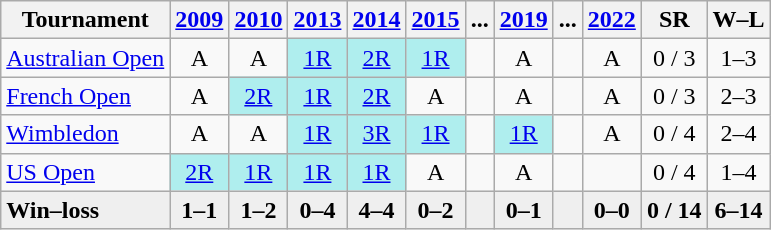<table class=wikitable style=text-align:center>
<tr>
<th>Tournament</th>
<th><a href='#'>2009</a></th>
<th><a href='#'>2010</a></th>
<th><a href='#'>2013</a></th>
<th><a href='#'>2014</a></th>
<th><a href='#'>2015</a></th>
<th>...</th>
<th><a href='#'>2019</a></th>
<th>...</th>
<th><a href='#'>2022</a></th>
<th>SR</th>
<th>W–L</th>
</tr>
<tr>
<td align=left><a href='#'>Australian Open</a></td>
<td>A</td>
<td>A</td>
<td style=background:#afeeee><a href='#'>1R</a></td>
<td style=background:#afeeee><a href='#'>2R</a></td>
<td style=background:#afeeee><a href='#'>1R</a></td>
<td></td>
<td>A</td>
<td></td>
<td>A</td>
<td>0 / 3</td>
<td>1–3</td>
</tr>
<tr>
<td align=left><a href='#'>French Open</a></td>
<td>A</td>
<td style=background:#afeeee><a href='#'>2R</a></td>
<td style=background:#afeeee><a href='#'>1R</a></td>
<td style=background:#afeeee><a href='#'>2R</a></td>
<td>A</td>
<td></td>
<td>A</td>
<td></td>
<td>A</td>
<td>0 / 3</td>
<td>2–3</td>
</tr>
<tr>
<td align=left><a href='#'>Wimbledon</a></td>
<td>A</td>
<td>A</td>
<td style=background:#afeeee><a href='#'>1R</a></td>
<td style=background:#afeeee><a href='#'>3R</a></td>
<td style=background:#afeeee><a href='#'>1R</a></td>
<td></td>
<td style=background:#afeeee><a href='#'>1R</a></td>
<td style=color:#767676></td>
<td>A</td>
<td>0 / 4</td>
<td>2–4</td>
</tr>
<tr>
<td align=left><a href='#'>US Open</a></td>
<td style=background:#afeeee><a href='#'>2R</a></td>
<td style=background:#afeeee><a href='#'>1R</a></td>
<td style=background:#afeeee><a href='#'>1R</a></td>
<td style=background:#afeeee><a href='#'>1R</a></td>
<td>A</td>
<td></td>
<td>A</td>
<td></td>
<td></td>
<td>0 / 4</td>
<td>1–4</td>
</tr>
<tr style=background:#efefef;font-weight:bold>
<td style=text-align:left>Win–loss</td>
<td>1–1</td>
<td>1–2</td>
<td>0–4</td>
<td>4–4</td>
<td>0–2</td>
<td></td>
<td>0–1</td>
<td></td>
<td>0–0</td>
<td>0 / 14</td>
<td>6–14</td>
</tr>
</table>
